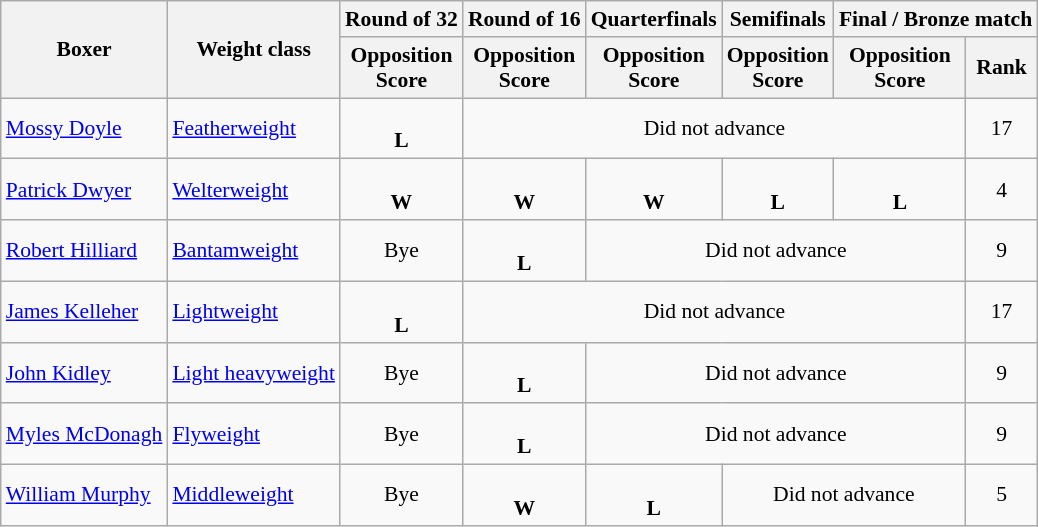<table class=wikitable style="font-size:90%">
<tr>
<th rowspan="2">Boxer</th>
<th rowspan="2">Weight class</th>
<th>Round of 32</th>
<th>Round of 16</th>
<th>Quarterfinals</th>
<th>Semifinals</th>
<th colspan="2">Final / Bronze match</th>
</tr>
<tr>
<th>Opposition<br>Score</th>
<th>Opposition<br>Score</th>
<th>Opposition<br>Score</th>
<th>Opposition<br>Score</th>
<th>Opposition<br>Score</th>
<th>Rank</th>
</tr>
<tr>
<td><a href='#'>Mossy Doyle</a></td>
<td><a href='#'>Featherweight</a></td>
<td align=center> <br> <strong>L</strong></td>
<td align=center colspan=4>Did not advance</td>
<td align=center>17</td>
</tr>
<tr>
<td><a href='#'>Patrick Dwyer</a></td>
<td><a href='#'>Welterweight</a></td>
<td align=center> <br> <strong>W</strong></td>
<td align=center> <br> <strong>W</strong></td>
<td align=center> <br> <strong>W</strong></td>
<td align=center> <br> <strong>L</strong></td>
<td align=center> <br> <strong>L</strong></td>
<td align=center>4</td>
</tr>
<tr>
<td><a href='#'>Robert Hilliard</a></td>
<td><a href='#'>Bantamweight</a></td>
<td align=center>Bye</td>
<td align=center> <br> <strong>L</strong></td>
<td align=center colspan=3>Did not advance</td>
<td align=center>9</td>
</tr>
<tr>
<td><a href='#'>James Kelleher</a></td>
<td><a href='#'>Lightweight</a></td>
<td align=center> <br> <strong>L</strong></td>
<td align=center colspan=4>Did not advance</td>
<td align=center>17</td>
</tr>
<tr>
<td><a href='#'>John Kidley</a></td>
<td><a href='#'>Light heavyweight</a></td>
<td align=center>Bye</td>
<td align=center> <br> <strong>L</strong></td>
<td align=center colspan=3>Did not advance</td>
<td align=center>9</td>
</tr>
<tr>
<td><a href='#'>Myles McDonagh</a></td>
<td><a href='#'>Flyweight</a></td>
<td align=center>Bye</td>
<td align=center> <br> <strong>L</strong></td>
<td align=center colspan=3>Did not advance</td>
<td align=center>9</td>
</tr>
<tr>
<td><a href='#'>William Murphy</a></td>
<td><a href='#'>Middleweight</a></td>
<td align=center>Bye</td>
<td align=center> <br> <strong>W</strong></td>
<td align=center> <br> <strong>L</strong></td>
<td align=center colspan=2>Did not advance</td>
<td align=center>5</td>
</tr>
</table>
